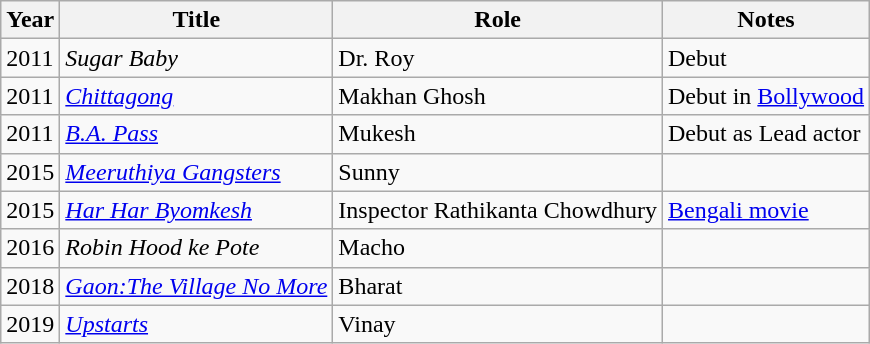<table class="wikitable sortable">
<tr>
<th>Year</th>
<th>Title</th>
<th>Role</th>
<th>Notes</th>
</tr>
<tr>
<td>2011</td>
<td><em>Sugar Baby</em></td>
<td>Dr. Roy</td>
<td>Debut</td>
</tr>
<tr>
<td>2011</td>
<td><em><a href='#'>Chittagong</a></em></td>
<td>Makhan Ghosh</td>
<td>Debut in <a href='#'>Bollywood</a></td>
</tr>
<tr>
<td>2011</td>
<td><em><a href='#'>B.A. Pass</a></em></td>
<td>Mukesh</td>
<td>Debut as Lead actor</td>
</tr>
<tr>
<td>2015</td>
<td><em><a href='#'>Meeruthiya Gangsters</a></em></td>
<td>Sunny</td>
<td></td>
</tr>
<tr>
<td>2015</td>
<td><em><a href='#'>Har Har Byomkesh</a></em></td>
<td>Inspector Rathikanta Chowdhury</td>
<td><a href='#'>Bengali movie</a></td>
</tr>
<tr>
<td>2016</td>
<td><em>Robin Hood ke Pote</em></td>
<td>Macho</td>
<td></td>
</tr>
<tr>
<td>2018</td>
<td><em><a href='#'>Gaon:The Village No More</a></em></td>
<td>Bharat</td>
<td></td>
</tr>
<tr>
<td>2019</td>
<td><em><a href='#'>Upstarts</a></em></td>
<td>Vinay</td>
<td></td>
</tr>
</table>
